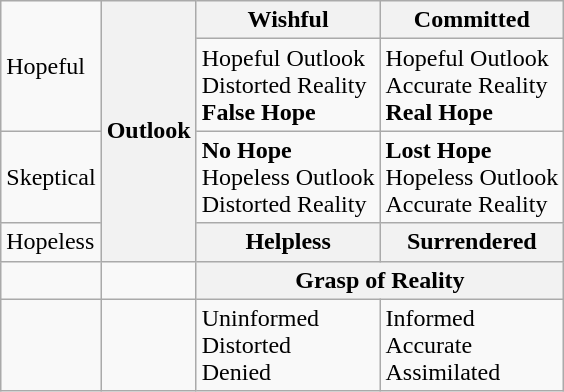<table class="wikitable">
<tr>
<td rowspan="2">Hopeful</td>
<th rowspan="4">Outlook</th>
<th>Wishful</th>
<th>Committed</th>
</tr>
<tr>
<td>Hopeful Outlook<br>Distorted Reality<br><strong>False Hope</strong></td>
<td>Hopeful Outlook<br>Accurate Reality<br><strong>Real Hope</strong></td>
</tr>
<tr>
<td>Skeptical</td>
<td><strong>No Hope</strong><br>Hopeless Outlook<br>Distorted Reality</td>
<td><strong>Lost Hope</strong><br>Hopeless Outlook<br>Accurate Reality</td>
</tr>
<tr>
<td>Hopeless</td>
<th>Helpless</th>
<th>Surrendered</th>
</tr>
<tr>
<td></td>
<td></td>
<th colspan="2">Grasp of Reality</th>
</tr>
<tr>
<td></td>
<td></td>
<td>Uninformed<br>Distorted<br>Denied</td>
<td>Informed<br>Accurate<br>Assimilated</td>
</tr>
</table>
